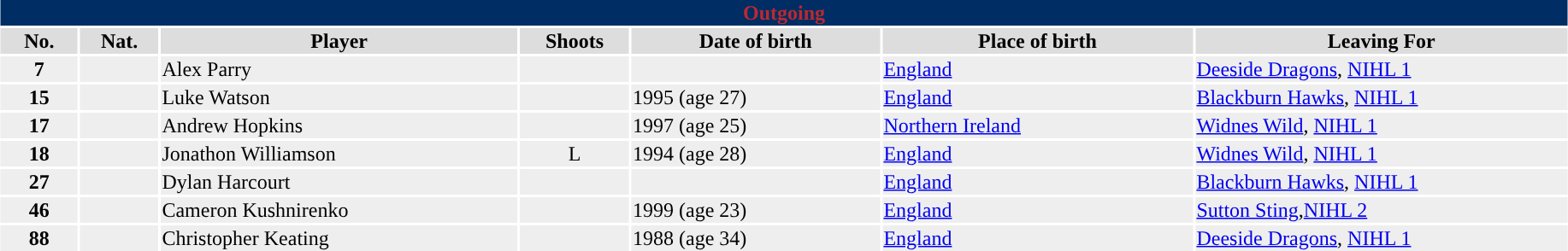<table class="toccolours" style="width:97%; clear:both; margin:1.5em auto; text-align:center;">
<tr>
<th colspan="7" style="background:#002d64; color:#b92a30;”">Outgoing</th>
</tr>
<tr style="background:#ddd;">
<th width="5%">No.</th>
<th width="5%">Nat.</th>
<th>Player</th>
<th width="7%">Shoots</th>
<th width="16%">Date of birth</th>
<th width="20%">Place of birth</th>
<th width="24%">Leaving For</th>
</tr>
<tr style="background:#eee;">
<td><strong>7</strong></td>
<td></td>
<td align=left>Alex Parry</td>
<td></td>
<td align=left></td>
<td align=left><a href='#'>England</a></td>
<td align=left><a href='#'>Deeside Dragons</a>, <a href='#'>NIHL 1</a></td>
</tr>
<tr style="background:#eee;">
<td><strong>15</strong></td>
<td></td>
<td align=left>Luke Watson</td>
<td></td>
<td align=left>1995 (age 27)</td>
<td align=left><a href='#'>England</a></td>
<td align=left><a href='#'>Blackburn Hawks</a>, <a href='#'>NIHL 1</a></td>
</tr>
<tr style="background:#eee;">
<td><strong>17</strong></td>
<td></td>
<td align=left>Andrew Hopkins</td>
<td></td>
<td align=left>1997 (age 25)</td>
<td align=left><a href='#'>Northern Ireland</a></td>
<td align=left><a href='#'>Widnes Wild</a>, <a href='#'>NIHL 1</a></td>
</tr>
<tr style="background:#eee;">
<td><strong>18</strong></td>
<td></td>
<td align=left>Jonathon Williamson</td>
<td>L</td>
<td align=left>1994 (age 28)</td>
<td align=left><a href='#'>England</a></td>
<td align=left><a href='#'>Widnes Wild</a>, <a href='#'>NIHL 1</a></td>
</tr>
<tr style="background:#eee;">
<td><strong>27</strong></td>
<td></td>
<td align=left>Dylan Harcourt</td>
<td></td>
<td align=left></td>
<td align=left><a href='#'>England</a></td>
<td align=left><a href='#'>Blackburn Hawks</a>, <a href='#'>NIHL 1</a></td>
</tr>
<tr style="background:#eee;">
<td><strong>46</strong></td>
<td></td>
<td align=left>Cameron Kushnirenko</td>
<td></td>
<td align=left>1999 (age 23)</td>
<td align=left><a href='#'>England</a></td>
<td align=left><a href='#'>Sutton Sting</a>,<a href='#'>NIHL 2</a></td>
</tr>
<tr style="background:#eee;">
<td><strong>88</strong></td>
<td></td>
<td align=left>Christopher Keating</td>
<td></td>
<td align=left>1988 (age 34)</td>
<td align=left><a href='#'>England</a></td>
<td align=left><a href='#'>Deeside Dragons</a>, <a href='#'>NIHL 1</a></td>
</tr>
</table>
